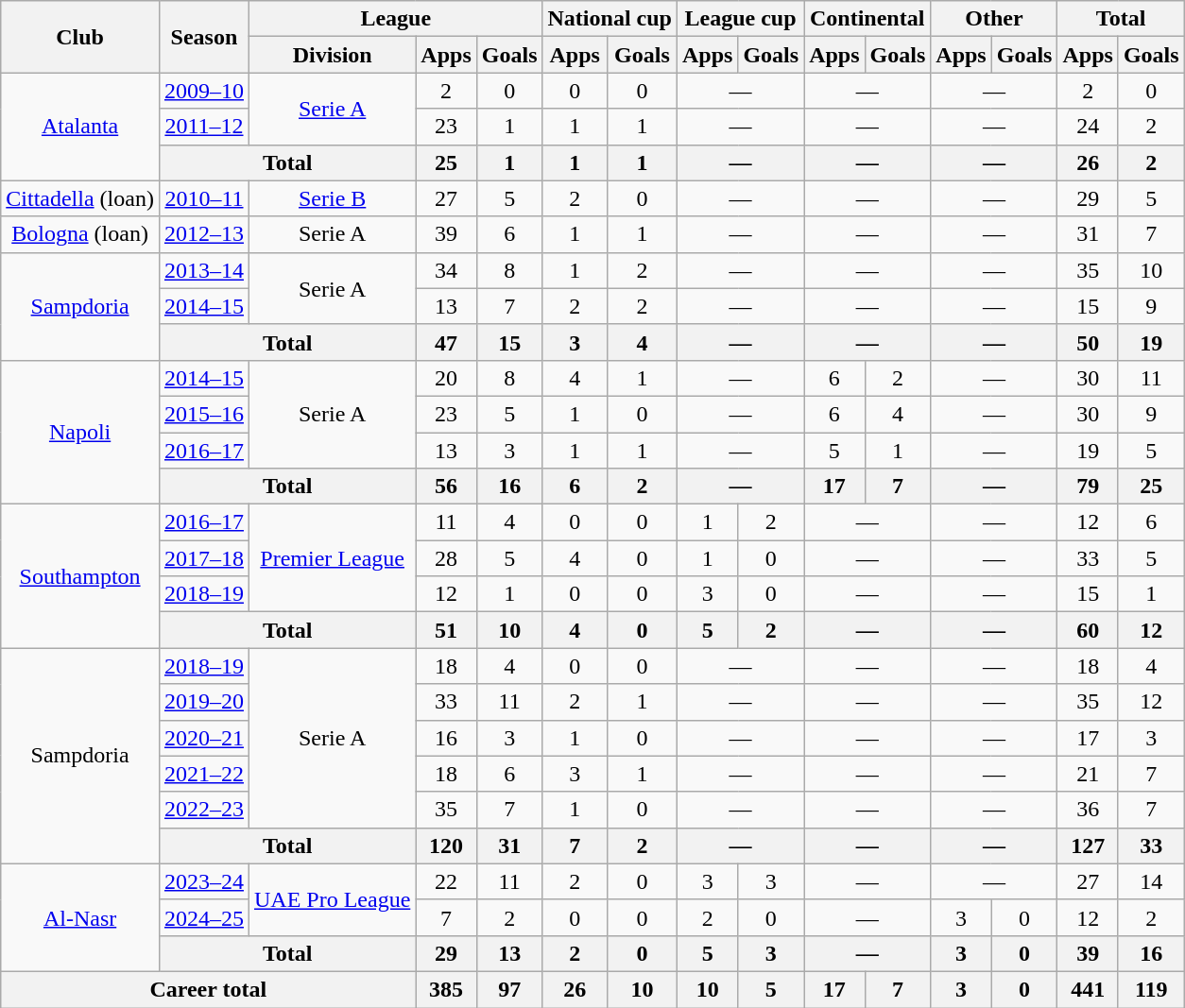<table class="wikitable" style="text-align: center;">
<tr>
<th rowspan="2">Club</th>
<th rowspan="2">Season</th>
<th colspan="3">League</th>
<th colspan="2">National cup</th>
<th colspan="2">League cup</th>
<th colspan="2">Continental</th>
<th colspan="2">Other</th>
<th colspan="2">Total</th>
</tr>
<tr>
<th>Division</th>
<th>Apps</th>
<th>Goals</th>
<th>Apps</th>
<th>Goals</th>
<th>Apps</th>
<th>Goals</th>
<th>Apps</th>
<th>Goals</th>
<th>Apps</th>
<th>Goals</th>
<th>Apps</th>
<th>Goals</th>
</tr>
<tr>
<td rowspan="3"><a href='#'>Atalanta</a></td>
<td><a href='#'>2009–10</a></td>
<td rowspan="2"><a href='#'>Serie A</a></td>
<td>2</td>
<td>0</td>
<td>0</td>
<td>0</td>
<td colspan="2">—</td>
<td colspan="2">—</td>
<td colspan="2">—</td>
<td>2</td>
<td>0</td>
</tr>
<tr>
<td><a href='#'>2011–12</a></td>
<td>23</td>
<td>1</td>
<td>1</td>
<td>1</td>
<td colspan="2">—</td>
<td colspan="2">—</td>
<td colspan="2">—</td>
<td>24</td>
<td>2</td>
</tr>
<tr>
<th colspan="2">Total</th>
<th>25</th>
<th>1</th>
<th>1</th>
<th>1</th>
<th colspan="2">—</th>
<th colspan="2">—</th>
<th colspan="2">—</th>
<th>26</th>
<th>2</th>
</tr>
<tr>
<td><a href='#'>Cittadella</a> (loan)</td>
<td><a href='#'>2010–11</a></td>
<td><a href='#'>Serie B</a></td>
<td>27</td>
<td>5</td>
<td>2</td>
<td>0</td>
<td colspan="2">—</td>
<td colspan="2">—</td>
<td colspan="2">—</td>
<td>29</td>
<td>5</td>
</tr>
<tr>
<td><a href='#'>Bologna</a> (loan)</td>
<td><a href='#'>2012–13</a></td>
<td>Serie A</td>
<td>39</td>
<td>6</td>
<td>1</td>
<td>1</td>
<td colspan="2">—</td>
<td colspan="2">—</td>
<td colspan="2">—</td>
<td>31</td>
<td>7</td>
</tr>
<tr>
<td rowspan="3"><a href='#'>Sampdoria</a></td>
<td><a href='#'>2013–14</a></td>
<td rowspan="2">Serie A</td>
<td>34</td>
<td>8</td>
<td>1</td>
<td>2</td>
<td colspan="2">—</td>
<td colspan="2">—</td>
<td colspan="2">—</td>
<td>35</td>
<td>10</td>
</tr>
<tr>
<td><a href='#'>2014–15</a></td>
<td>13</td>
<td>7</td>
<td>2</td>
<td>2</td>
<td colspan="2">—</td>
<td colspan="2">—</td>
<td colspan="2">—</td>
<td>15</td>
<td>9</td>
</tr>
<tr>
<th colspan="2">Total</th>
<th>47</th>
<th>15</th>
<th>3</th>
<th>4</th>
<th colspan="2">—</th>
<th colspan="2">—</th>
<th colspan="2">—</th>
<th>50</th>
<th>19</th>
</tr>
<tr>
<td rowspan="4"><a href='#'>Napoli</a></td>
<td><a href='#'>2014–15</a></td>
<td rowspan="3">Serie A</td>
<td>20</td>
<td>8</td>
<td>4</td>
<td>1</td>
<td colspan="2">—</td>
<td>6</td>
<td>2</td>
<td colspan="2">—</td>
<td>30</td>
<td>11</td>
</tr>
<tr>
<td><a href='#'>2015–16</a></td>
<td>23</td>
<td>5</td>
<td>1</td>
<td>0</td>
<td colspan="2">—</td>
<td>6</td>
<td>4</td>
<td colspan="2">—</td>
<td>30</td>
<td>9</td>
</tr>
<tr>
<td><a href='#'>2016–17</a></td>
<td>13</td>
<td>3</td>
<td>1</td>
<td>1</td>
<td colspan="2">—</td>
<td>5</td>
<td>1</td>
<td colspan="2">—</td>
<td>19</td>
<td>5</td>
</tr>
<tr>
<th colspan="2">Total</th>
<th>56</th>
<th>16</th>
<th>6</th>
<th>2</th>
<th colspan="2">—</th>
<th>17</th>
<th>7</th>
<th colspan="2">—</th>
<th>79</th>
<th>25</th>
</tr>
<tr>
<td rowspan="4"><a href='#'>Southampton</a></td>
<td><a href='#'>2016–17</a></td>
<td rowspan="3"><a href='#'>Premier League</a></td>
<td>11</td>
<td>4</td>
<td>0</td>
<td>0</td>
<td>1</td>
<td>2</td>
<td colspan="2">—</td>
<td colspan="2">—</td>
<td>12</td>
<td>6</td>
</tr>
<tr>
<td><a href='#'>2017–18</a></td>
<td>28</td>
<td>5</td>
<td>4</td>
<td>0</td>
<td>1</td>
<td>0</td>
<td colspan="2">—</td>
<td colspan="2">—</td>
<td>33</td>
<td>5</td>
</tr>
<tr>
<td><a href='#'>2018–19</a></td>
<td>12</td>
<td>1</td>
<td>0</td>
<td>0</td>
<td>3</td>
<td>0</td>
<td colspan="2">—</td>
<td colspan="2">—</td>
<td>15</td>
<td>1</td>
</tr>
<tr>
<th colspan="2">Total</th>
<th>51</th>
<th>10</th>
<th>4</th>
<th>0</th>
<th>5</th>
<th>2</th>
<th colspan="2">—</th>
<th colspan="2">—</th>
<th>60</th>
<th>12</th>
</tr>
<tr>
<td rowspan="6">Sampdoria</td>
<td><a href='#'>2018–19</a></td>
<td rowspan="5">Serie A</td>
<td>18</td>
<td>4</td>
<td>0</td>
<td>0</td>
<td colspan="2">—</td>
<td colspan="2">—</td>
<td colspan="2">—</td>
<td>18</td>
<td>4</td>
</tr>
<tr>
<td><a href='#'>2019–20</a></td>
<td>33</td>
<td>11</td>
<td>2</td>
<td>1</td>
<td colspan="2">—</td>
<td colspan="2">—</td>
<td colspan="2">—</td>
<td>35</td>
<td>12</td>
</tr>
<tr>
<td><a href='#'>2020–21</a></td>
<td>16</td>
<td>3</td>
<td>1</td>
<td>0</td>
<td colspan="2">—</td>
<td colspan="2">—</td>
<td colspan="2">—</td>
<td>17</td>
<td>3</td>
</tr>
<tr>
<td><a href='#'>2021–22</a></td>
<td>18</td>
<td>6</td>
<td>3</td>
<td>1</td>
<td colspan="2">—</td>
<td colspan="2">—</td>
<td colspan="2">—</td>
<td>21</td>
<td>7</td>
</tr>
<tr>
<td><a href='#'>2022–23</a></td>
<td>35</td>
<td>7</td>
<td>1</td>
<td>0</td>
<td colspan="2">—</td>
<td colspan="2">—</td>
<td colspan="2">—</td>
<td>36</td>
<td>7</td>
</tr>
<tr>
<th colspan="2">Total</th>
<th>120</th>
<th>31</th>
<th>7</th>
<th>2</th>
<th colspan="2">—</th>
<th colspan="2">—</th>
<th colspan="2">—</th>
<th>127</th>
<th>33</th>
</tr>
<tr>
<td rowspan="3"><a href='#'>Al-Nasr</a></td>
<td><a href='#'>2023–24</a></td>
<td rowspan="2"><a href='#'>UAE Pro League</a></td>
<td>22</td>
<td>11</td>
<td>2</td>
<td>0</td>
<td>3</td>
<td>3</td>
<td colspan="2">—</td>
<td colspan="2">—</td>
<td>27</td>
<td>14</td>
</tr>
<tr>
<td><a href='#'>2024–25</a></td>
<td>7</td>
<td>2</td>
<td>0</td>
<td>0</td>
<td>2</td>
<td>0</td>
<td colspan="2">—</td>
<td>3</td>
<td>0</td>
<td>12</td>
<td>2</td>
</tr>
<tr>
<th colspan="2">Total</th>
<th>29</th>
<th>13</th>
<th>2</th>
<th>0</th>
<th>5</th>
<th>3</th>
<th colspan="2">—</th>
<th>3</th>
<th>0</th>
<th>39</th>
<th>16</th>
</tr>
<tr>
<th colspan="3">Career total</th>
<th>385</th>
<th>97</th>
<th>26</th>
<th>10</th>
<th>10</th>
<th>5</th>
<th>17</th>
<th>7</th>
<th>3</th>
<th>0</th>
<th>441</th>
<th>119</th>
</tr>
</table>
